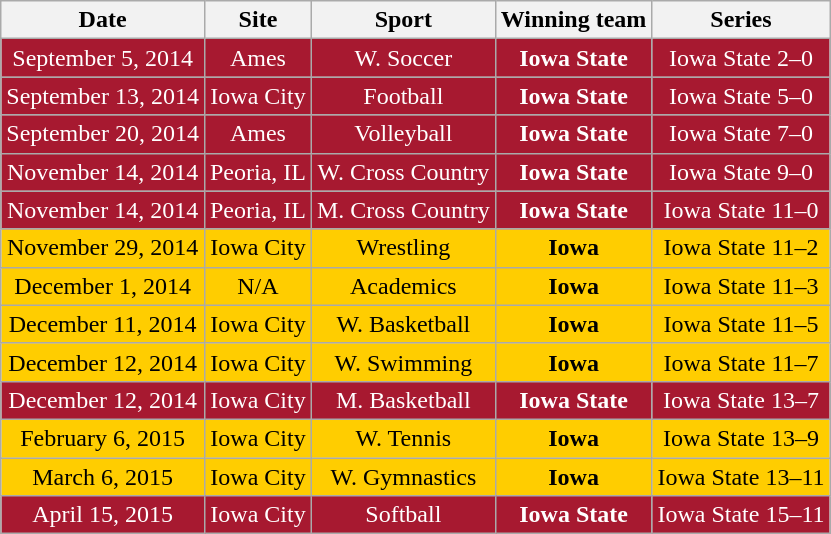<table class="wikitable">
<tr>
<th>Date</th>
<th>Site</th>
<th>Sport</th>
<th>Winning team</th>
<th>Series</th>
</tr>
<tr align=center style="background: #A71930; color:white;">
<td>September 5, 2014</td>
<td>Ames</td>
<td>W. Soccer</td>
<td><strong>Iowa State</strong></td>
<td>Iowa State 2–0</td>
</tr>
<tr align=center style="background: #A71930; color:white;">
<td>September 13, 2014</td>
<td>Iowa City</td>
<td>Football</td>
<td><strong>Iowa State</strong></td>
<td>Iowa State 5–0</td>
</tr>
<tr align=center style="background: #A71930; color:white;">
<td>September 20, 2014</td>
<td>Ames</td>
<td>Volleyball</td>
<td><strong>Iowa State</strong></td>
<td>Iowa State 7–0</td>
</tr>
<tr align=center style="background: #A71930; color:white;">
<td>November 14, 2014</td>
<td>Peoria, IL</td>
<td>W. Cross Country</td>
<td><strong>Iowa State</strong></td>
<td>Iowa State 9–0</td>
</tr>
<tr align=center style="background: #A71930; color:white;">
<td>November 14, 2014</td>
<td>Peoria, IL</td>
<td>M. Cross Country</td>
<td><strong>Iowa State</strong></td>
<td>Iowa State 11–0</td>
</tr>
<tr align=center style="background: #FFCD00;color:black;">
<td>November 29, 2014</td>
<td>Iowa City</td>
<td>Wrestling</td>
<td><strong>Iowa</strong></td>
<td>Iowa State 11–2</td>
</tr>
<tr align=center style="background: #FFCD00;color:black;">
<td>December 1, 2014</td>
<td>N/A</td>
<td>Academics</td>
<td><strong>Iowa</strong></td>
<td>Iowa State 11–3</td>
</tr>
<tr align=center style="background: #FFCD00;color:black;">
<td>December 11, 2014</td>
<td>Iowa City</td>
<td>W. Basketball</td>
<td><strong>Iowa</strong></td>
<td>Iowa State 11–5</td>
</tr>
<tr align=center style="background: #FFCD00;color:black;">
<td>December 12, 2014</td>
<td>Iowa City</td>
<td>W. Swimming</td>
<td><strong>Iowa</strong></td>
<td>Iowa State 11–7</td>
</tr>
<tr align=center style="background: #A71930; color:white;">
<td>December 12, 2014</td>
<td>Iowa City</td>
<td>M. Basketball</td>
<td><strong>Iowa State</strong></td>
<td>Iowa State 13–7</td>
</tr>
<tr align=center style="background: #FFCD00;color:black;">
<td>February 6, 2015</td>
<td>Iowa City</td>
<td>W. Tennis</td>
<td><strong>Iowa</strong></td>
<td>Iowa State 13–9</td>
</tr>
<tr align=center style="background: #FFCD00;color:black;">
<td>March 6, 2015</td>
<td>Iowa City</td>
<td>W. Gymnastics</td>
<td><strong>Iowa</strong></td>
<td>Iowa State 13–11</td>
</tr>
<tr align=center style="background: #A71930; color:white;">
<td>April 15, 2015</td>
<td>Iowa City</td>
<td>Softball</td>
<td><strong>Iowa State</strong></td>
<td>Iowa State 15–11</td>
</tr>
</table>
